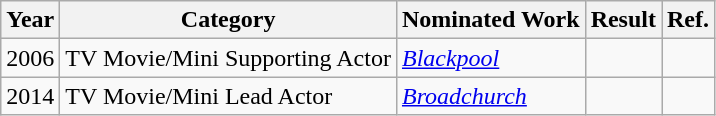<table class="wikitable">
<tr>
<th>Year</th>
<th>Category</th>
<th>Nominated Work</th>
<th>Result</th>
<th>Ref.</th>
</tr>
<tr>
<td>2006</td>
<td>TV Movie/Mini Supporting Actor</td>
<td><em><a href='#'>Blackpool</a></em></td>
<td></td>
<td></td>
</tr>
<tr>
<td>2014</td>
<td>TV Movie/Mini Lead Actor</td>
<td><em><a href='#'>Broadchurch</a></em></td>
<td></td>
<td></td>
</tr>
</table>
